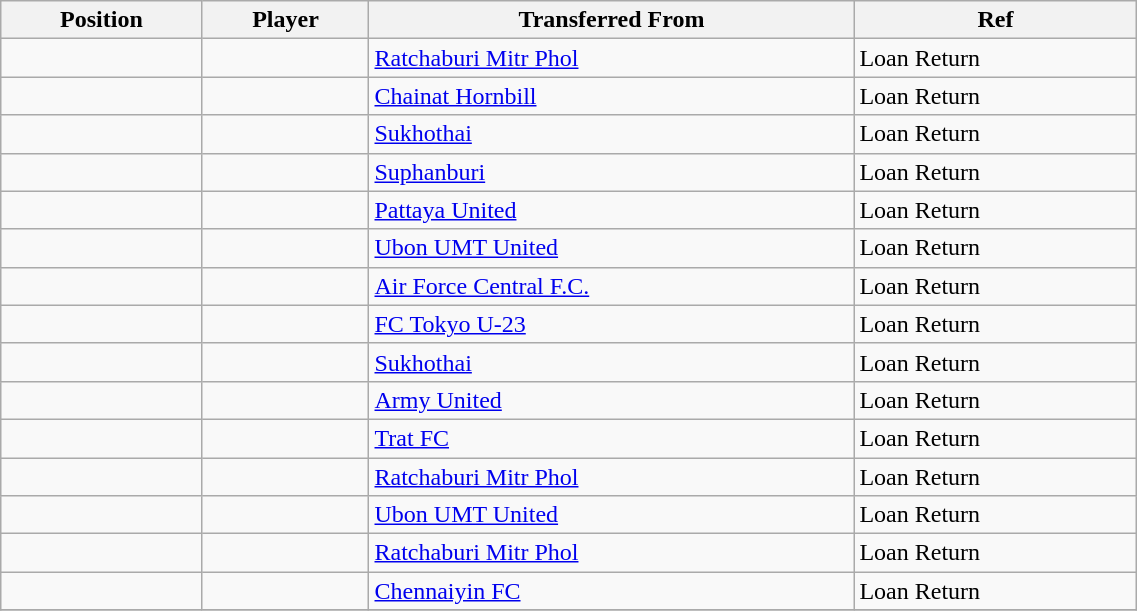<table class="wikitable sortable" style="width:60%; text-align:center; font-size:100%; text-align:left;">
<tr>
<th>Position</th>
<th>Player</th>
<th>Transferred From</th>
<th>Ref</th>
</tr>
<tr>
<td></td>
<td></td>
<td> <a href='#'>Ratchaburi Mitr Phol</a></td>
<td>Loan Return</td>
</tr>
<tr>
<td></td>
<td></td>
<td> <a href='#'>Chainat Hornbill</a></td>
<td>Loan Return</td>
</tr>
<tr>
<td></td>
<td></td>
<td> <a href='#'>Sukhothai</a></td>
<td>Loan Return</td>
</tr>
<tr>
<td></td>
<td></td>
<td> <a href='#'>Suphanburi</a></td>
<td>Loan Return</td>
</tr>
<tr>
<td></td>
<td></td>
<td> <a href='#'>Pattaya United</a></td>
<td>Loan Return</td>
</tr>
<tr>
<td></td>
<td></td>
<td> <a href='#'>Ubon UMT United</a></td>
<td>Loan Return</td>
</tr>
<tr>
<td></td>
<td></td>
<td> <a href='#'>Air Force Central F.C.</a></td>
<td>Loan Return</td>
</tr>
<tr>
<td></td>
<td></td>
<td> <a href='#'>FC Tokyo U-23</a></td>
<td>Loan Return</td>
</tr>
<tr>
<td></td>
<td></td>
<td> <a href='#'>Sukhothai</a></td>
<td>Loan Return</td>
</tr>
<tr>
<td></td>
<td></td>
<td> <a href='#'>Army United</a></td>
<td>Loan Return</td>
</tr>
<tr>
<td></td>
<td></td>
<td> <a href='#'>Trat FC</a></td>
<td>Loan Return</td>
</tr>
<tr>
<td></td>
<td></td>
<td> <a href='#'>Ratchaburi Mitr Phol</a></td>
<td>Loan Return</td>
</tr>
<tr>
<td></td>
<td></td>
<td> <a href='#'>Ubon UMT United</a></td>
<td>Loan Return</td>
</tr>
<tr>
<td></td>
<td></td>
<td> <a href='#'>Ratchaburi Mitr Phol</a></td>
<td>Loan Return</td>
</tr>
<tr>
<td></td>
<td></td>
<td> <a href='#'>Chennaiyin FC</a></td>
<td>Loan Return</td>
</tr>
<tr>
</tr>
</table>
